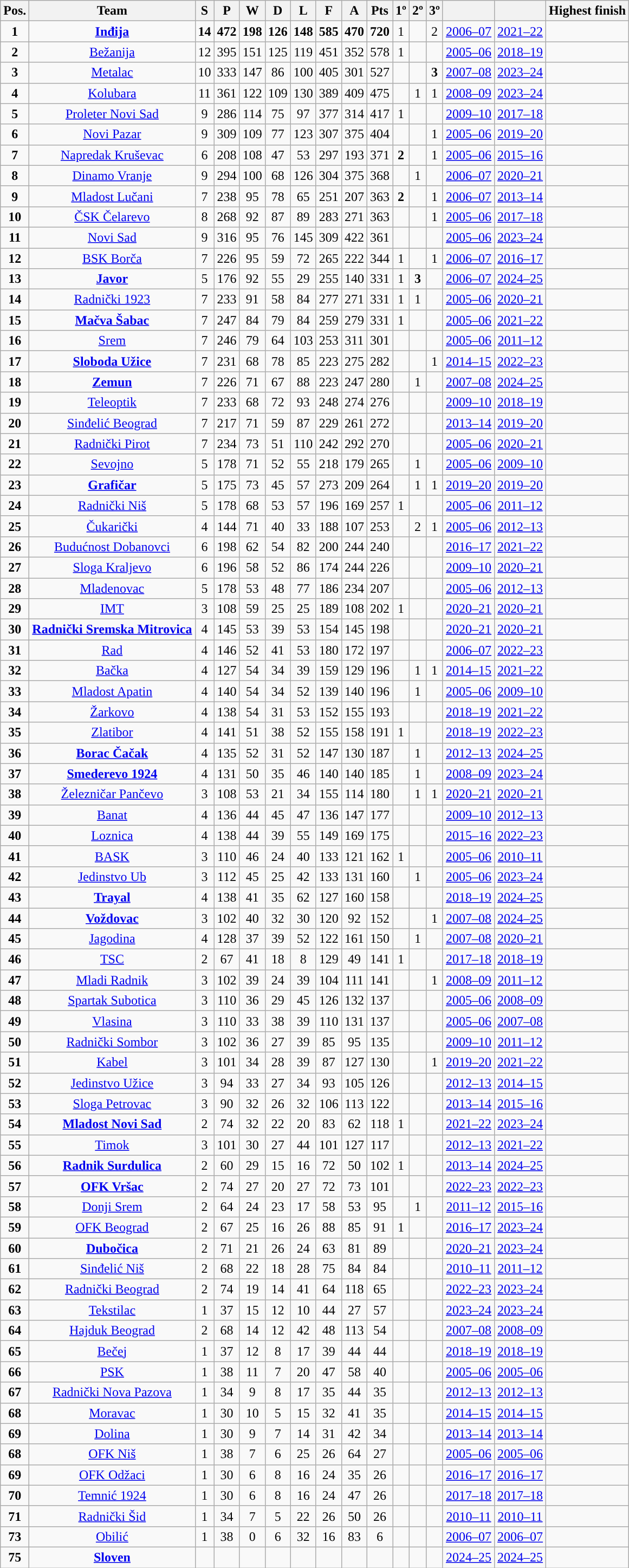<table class="wikitable sortable" style="text-align:center">
<tr>
<th>Pos.</th>
<th>Team</th>
<th>S</th>
<th>P</th>
<th>W</th>
<th>D</th>
<th>L</th>
<th>F</th>
<th>A</th>
<th>Pts</th>
<th>1º</th>
<th>2º</th>
<th>3º</th>
<th></th>
<th></th>
<th>Highest finish</th>
</tr>
<tr style="text-align:center">
<td><strong>1</strong></td>
<td><strong><a href='#'>Inđija</a></strong></td>
<td><strong>14</strong></td>
<td><strong>472</strong></td>
<td><strong>198</strong></td>
<td><strong>126</strong></td>
<td><strong>148</strong></td>
<td><strong>585</strong></td>
<td><strong>470</strong></td>
<td><strong>720</strong></td>
<td>1</td>
<td></td>
<td>2</td>
<td><a href='#'>2006–07</a></td>
<td><a href='#'>2021–22</a></td>
<td><strong></strong></td>
</tr>
<tr style="text-align:center">
<td><strong>2</strong></td>
<td><a href='#'>Bežanija</a></td>
<td>12</td>
<td>395</td>
<td>151</td>
<td>125</td>
<td>119</td>
<td>451</td>
<td>352</td>
<td>578</td>
<td>1</td>
<td></td>
<td></td>
<td><a href='#'>2005–06</a></td>
<td><a href='#'>2018–19</a></td>
<td><strong></strong></td>
</tr>
<tr style="text-align:center">
<td><strong>3</strong></td>
<td><a href='#'>Metalac</a></td>
<td>10</td>
<td>333</td>
<td>147</td>
<td>86</td>
<td>100</td>
<td>405</td>
<td>301</td>
<td>527</td>
<td></td>
<td></td>
<td><strong>3</strong></td>
<td><a href='#'>2007–08</a></td>
<td><a href='#'>2023–24</a></td>
<td></td>
</tr>
<tr style="text-align:center">
<td><strong>4</strong></td>
<td><a href='#'>Kolubara</a></td>
<td>11</td>
<td>361</td>
<td>122</td>
<td>109</td>
<td>130</td>
<td>389</td>
<td>409</td>
<td>475</td>
<td></td>
<td>1</td>
<td>1</td>
<td><a href='#'>2008–09</a></td>
<td><a href='#'>2023–24</a></td>
<td></td>
</tr>
<tr style="text-align:center">
<td><strong>5</strong></td>
<td><a href='#'>Proleter Novi Sad</a></td>
<td>9</td>
<td>286</td>
<td>114</td>
<td>75</td>
<td>97</td>
<td>377</td>
<td>314</td>
<td>417</td>
<td>1</td>
<td></td>
<td></td>
<td><a href='#'>2009–10</a></td>
<td><a href='#'>2017–18</a></td>
<td><strong></strong></td>
</tr>
<tr style="text-align:center">
<td><strong>6</strong></td>
<td><a href='#'>Novi Pazar</a></td>
<td>9</td>
<td>309</td>
<td>109</td>
<td>77</td>
<td>123</td>
<td>307</td>
<td>375</td>
<td>404</td>
<td></td>
<td></td>
<td>1</td>
<td><a href='#'>2005–06</a></td>
<td><a href='#'>2019–20</a></td>
<td></td>
</tr>
<tr style="text-align:center">
<td><strong>7</strong></td>
<td><a href='#'>Napredak Kruševac</a></td>
<td>6</td>
<td>208</td>
<td>108</td>
<td>47</td>
<td>53</td>
<td>297</td>
<td>193</td>
<td>371</td>
<td><strong>2</strong></td>
<td></td>
<td>1</td>
<td><a href='#'>2005–06</a></td>
<td><a href='#'>2015–16</a></td>
<td><strong></strong></td>
</tr>
<tr style="text-align:center">
<td><strong>8</strong></td>
<td><a href='#'>Dinamo Vranje</a></td>
<td>9</td>
<td>294</td>
<td>100</td>
<td>68</td>
<td>126</td>
<td>304</td>
<td>375</td>
<td>368</td>
<td></td>
<td>1</td>
<td></td>
<td><a href='#'>2006–07</a></td>
<td><a href='#'>2020–21</a></td>
<td></td>
</tr>
<tr style="text-align:center">
<td><strong>9</strong></td>
<td><a href='#'>Mladost Lučani</a></td>
<td>7</td>
<td>238</td>
<td>95</td>
<td>78</td>
<td>65</td>
<td>251</td>
<td>207</td>
<td>363</td>
<td><strong>2</strong></td>
<td></td>
<td>1</td>
<td><a href='#'>2006–07</a></td>
<td><a href='#'>2013–14</a></td>
<td><strong></strong></td>
</tr>
<tr style="text-align:center">
<td><strong>10</strong></td>
<td><a href='#'>ČSK Čelarevo</a></td>
<td>8</td>
<td>268</td>
<td>92</td>
<td>87</td>
<td>89</td>
<td>283</td>
<td>271</td>
<td>363</td>
<td></td>
<td></td>
<td>1</td>
<td><a href='#'>2005–06</a></td>
<td><a href='#'>2017–18</a></td>
<td></td>
</tr>
<tr style="text-align:center"">
<td><strong>11</strong></td>
<td><a href='#'>Novi Sad</a></td>
<td>9</td>
<td>316</td>
<td>95</td>
<td>76</td>
<td>145</td>
<td>309</td>
<td>422</td>
<td>361</td>
<td></td>
<td></td>
<td></td>
<td><a href='#'>2005–06</a></td>
<td><a href='#'>2023–24</a></td>
<td></td>
</tr>
<tr style="text-align:center">
<td><strong>12</strong></td>
<td><a href='#'>BSK Borča</a></td>
<td>7</td>
<td>226</td>
<td>95</td>
<td>59</td>
<td>72</td>
<td>265</td>
<td>222</td>
<td>344</td>
<td>1</td>
<td></td>
<td>1</td>
<td><a href='#'>2006–07</a></td>
<td><a href='#'>2016–17</a></td>
<td><strong></strong></td>
</tr>
<tr style="text-align:center">
<td><strong>13</strong></td>
<td><strong><a href='#'>Javor</a></strong></td>
<td>5</td>
<td>176</td>
<td>92</td>
<td>55</td>
<td>29</td>
<td>255</td>
<td>140</td>
<td>331</td>
<td>1</td>
<td><strong>3</strong></td>
<td></td>
<td><a href='#'>2006–07</a></td>
<td><a href='#'>2024–25</a></td>
<td><strong></strong></td>
</tr>
<tr style="text-align:center">
<td><strong>14</strong></td>
<td><a href='#'>Radnički 1923</a></td>
<td>7</td>
<td>233</td>
<td>91</td>
<td>58</td>
<td>84</td>
<td>277</td>
<td>271</td>
<td>331</td>
<td>1</td>
<td>1</td>
<td></td>
<td><a href='#'>2005–06</a></td>
<td><a href='#'>2020–21</a></td>
<td><strong></strong></td>
</tr>
<tr style="text-align:center">
<td><strong>15</strong></td>
<td><strong><a href='#'>Mačva Šabac</a></strong></td>
<td>7</td>
<td>247</td>
<td>84</td>
<td>79</td>
<td>84</td>
<td>259</td>
<td>279</td>
<td>331</td>
<td>1</td>
<td></td>
<td></td>
<td><a href='#'>2005–06</a></td>
<td><a href='#'>2021–22</a></td>
<td><strong></strong></td>
</tr>
<tr style="text-align:center">
<td><strong>16</strong></td>
<td><a href='#'>Srem</a></td>
<td>7</td>
<td>246</td>
<td>79</td>
<td>64</td>
<td>103</td>
<td>253</td>
<td>311</td>
<td>301</td>
<td></td>
<td></td>
<td></td>
<td><a href='#'>2005–06</a></td>
<td><a href='#'>2011–12</a></td>
<td></td>
</tr>
<tr style="text-align:center">
<td><strong>17</strong></td>
<td><strong><a href='#'>Sloboda Užice</a></strong></td>
<td>7</td>
<td>231</td>
<td>68</td>
<td>78</td>
<td>85</td>
<td>223</td>
<td>275</td>
<td>282</td>
<td></td>
<td></td>
<td>1</td>
<td><a href='#'>2014–15</a></td>
<td><a href='#'>2022–23</a></td>
<td></td>
</tr>
<tr style="text-align:center">
<td><strong>18</strong></td>
<td><strong><a href='#'>Zemun</a></strong></td>
<td>7</td>
<td>226</td>
<td>71</td>
<td>67</td>
<td>88</td>
<td>223</td>
<td>247</td>
<td>280</td>
<td></td>
<td>1</td>
<td></td>
<td><a href='#'>2007–08</a></td>
<td><a href='#'>2024–25</a></td>
<td></td>
</tr>
<tr style="text-align:center">
<td><strong>19</strong></td>
<td><a href='#'>Teleoptik</a></td>
<td>7</td>
<td>233</td>
<td>68</td>
<td>72</td>
<td>93</td>
<td>248</td>
<td>274</td>
<td>276</td>
<td></td>
<td></td>
<td></td>
<td><a href='#'>2009–10</a></td>
<td><a href='#'>2018–19</a></td>
<td></td>
</tr>
<tr style="text-align:center">
<td><strong>20</strong></td>
<td><a href='#'>Sinđelić Beograd</a></td>
<td>7</td>
<td>217</td>
<td>71</td>
<td>59</td>
<td>87</td>
<td>229</td>
<td>261</td>
<td>272</td>
<td></td>
<td></td>
<td></td>
<td><a href='#'>2013–14</a></td>
<td><a href='#'>2019–20</a></td>
<td></td>
</tr>
<tr style="text-align:center">
<td><strong>21</strong></td>
<td><a href='#'>Radnički Pirot</a></td>
<td>7</td>
<td>234</td>
<td>73</td>
<td>51</td>
<td>110</td>
<td>242</td>
<td>292</td>
<td>270</td>
<td></td>
<td></td>
<td></td>
<td><a href='#'>2005–06</a></td>
<td><a href='#'>2020–21</a></td>
<td></td>
</tr>
<tr style="text-align:center">
<td><strong>22</strong></td>
<td><a href='#'>Sevojno</a></td>
<td>5</td>
<td>178</td>
<td>71</td>
<td>52</td>
<td>55</td>
<td>218</td>
<td>179</td>
<td>265</td>
<td></td>
<td>1</td>
<td></td>
<td><a href='#'>2005–06</a></td>
<td><a href='#'>2009–10</a></td>
<td></td>
</tr>
<tr style="text-align:center">
<td><strong>23</strong></td>
<td><strong><a href='#'>Grafičar</a></strong></td>
<td>5</td>
<td>175</td>
<td>73</td>
<td>45</td>
<td>57</td>
<td>273</td>
<td>209</td>
<td>264</td>
<td></td>
<td>1</td>
<td>1</td>
<td><a href='#'>2019–20</a></td>
<td><a href='#'>2019–20</a></td>
<td></td>
</tr>
<tr style="text-align:center">
<td><strong>24</strong></td>
<td><a href='#'>Radnički Niš</a></td>
<td>5</td>
<td>178</td>
<td>68</td>
<td>53</td>
<td>57</td>
<td>196</td>
<td>169</td>
<td>257</td>
<td>1</td>
<td></td>
<td></td>
<td><a href='#'>2005–06</a></td>
<td><a href='#'>2011–12</a></td>
<td><strong></strong></td>
</tr>
<tr style="text-align:center">
<td><strong>25</strong></td>
<td><a href='#'>Čukarički</a></td>
<td>4</td>
<td>144</td>
<td>71</td>
<td>40</td>
<td>33</td>
<td>188</td>
<td>107</td>
<td>253</td>
<td></td>
<td>2</td>
<td>1</td>
<td><a href='#'>2005–06</a></td>
<td><a href='#'>2012–13</a></td>
<td></td>
</tr>
<tr style="text-align:center">
<td><strong>26</strong></td>
<td><a href='#'>Budućnost Dobanovci</a></td>
<td>6</td>
<td>198</td>
<td>62</td>
<td>54</td>
<td>82</td>
<td>200</td>
<td>244</td>
<td>240</td>
<td></td>
<td></td>
<td></td>
<td><a href='#'>2016–17</a></td>
<td><a href='#'>2021–22</a></td>
<td></td>
</tr>
<tr style="text-align:center">
<td><strong>27</strong></td>
<td><a href='#'>Sloga Kraljevo</a></td>
<td>6</td>
<td>196</td>
<td>58</td>
<td>52</td>
<td>86</td>
<td>174</td>
<td>244</td>
<td>226</td>
<td></td>
<td></td>
<td></td>
<td><a href='#'>2009–10</a></td>
<td><a href='#'>2020–21</a></td>
<td></td>
</tr>
<tr style="text-align:center">
<td><strong>28</strong></td>
<td><a href='#'>Mladenovac</a></td>
<td>5</td>
<td>178</td>
<td>53</td>
<td>48</td>
<td>77</td>
<td>186</td>
<td>234</td>
<td>207</td>
<td></td>
<td></td>
<td></td>
<td><a href='#'>2005–06</a></td>
<td><a href='#'>2012–13</a></td>
<td></td>
</tr>
<tr style="text-align:center">
<td><strong>29</strong></td>
<td><a href='#'>IMT</a></td>
<td>3</td>
<td>108</td>
<td>59</td>
<td>25</td>
<td>25</td>
<td>189</td>
<td>108</td>
<td>202</td>
<td>1</td>
<td></td>
<td></td>
<td><a href='#'>2020–21</a></td>
<td><a href='#'>2020–21</a></td>
<td><strong></strong></td>
</tr>
<tr style="text-align:center">
<td><strong>30</strong></td>
<td><strong><a href='#'>Radnički Sremska Mitrovica</a></strong></td>
<td>4</td>
<td>145</td>
<td>53</td>
<td>39</td>
<td>53</td>
<td>154</td>
<td>145</td>
<td>198</td>
<td></td>
<td></td>
<td></td>
<td><a href='#'>2020–21</a></td>
<td><a href='#'>2020–21</a></td>
<td></td>
</tr>
<tr style="text-align:center">
<td><strong>31</strong></td>
<td><a href='#'>Rad</a></td>
<td>4</td>
<td>146</td>
<td>52</td>
<td>41</td>
<td>53</td>
<td>180</td>
<td>172</td>
<td>197</td>
<td></td>
<td></td>
<td></td>
<td><a href='#'>2006–07</a></td>
<td><a href='#'>2022–23</a></td>
<td></td>
</tr>
<tr style="text-align:center">
<td><strong>32</strong></td>
<td><a href='#'>Bačka</a></td>
<td>4</td>
<td>127</td>
<td>54</td>
<td>34</td>
<td>39</td>
<td>159</td>
<td>129</td>
<td>196</td>
<td></td>
<td>1</td>
<td>1</td>
<td><a href='#'>2014–15</a></td>
<td><a href='#'>2021–22</a></td>
<td></td>
</tr>
<tr style="text-align:center">
<td><strong>33</strong></td>
<td><a href='#'>Mladost Apatin</a></td>
<td>4</td>
<td>140</td>
<td>54</td>
<td>34</td>
<td>52</td>
<td>139</td>
<td>140</td>
<td>196</td>
<td></td>
<td>1</td>
<td></td>
<td><a href='#'>2005–06</a></td>
<td><a href='#'>2009–10</a></td>
<td></td>
</tr>
<tr style="text-align:center">
<td><strong>34</strong></td>
<td><a href='#'>Žarkovo</a></td>
<td>4</td>
<td>138</td>
<td>54</td>
<td>31</td>
<td>53</td>
<td>152</td>
<td>155</td>
<td>193</td>
<td></td>
<td></td>
<td></td>
<td><a href='#'>2018–19</a></td>
<td><a href='#'>2021–22</a></td>
<td></td>
</tr>
<tr style="text-align:center">
<td><strong>35</strong></td>
<td><a href='#'>Zlatibor</a></td>
<td>4</td>
<td>141</td>
<td>51</td>
<td>38</td>
<td>52</td>
<td>155</td>
<td>158</td>
<td>191</td>
<td>1</td>
<td></td>
<td></td>
<td><a href='#'>2018–19</a></td>
<td><a href='#'>2022–23</a></td>
<td><strong></strong></td>
</tr>
<tr style="text-align:center">
<td><strong>36</strong></td>
<td><strong><a href='#'>Borac Čačak</a></strong></td>
<td>4</td>
<td>135</td>
<td>52</td>
<td>31</td>
<td>52</td>
<td>147</td>
<td>130</td>
<td>187</td>
<td></td>
<td>1</td>
<td></td>
<td><a href='#'>2012–13</a></td>
<td><a href='#'>2024–25</a></td>
<td></td>
</tr>
<tr style="text-align:center">
<td><strong>37</strong></td>
<td><strong><a href='#'>Smederevo 1924</a></strong></td>
<td>4</td>
<td>131</td>
<td>50</td>
<td>35</td>
<td>46</td>
<td>140</td>
<td>140</td>
<td>185</td>
<td></td>
<td>1</td>
<td></td>
<td><a href='#'>2008–09</a></td>
<td><a href='#'>2023–24</a></td>
<td></td>
</tr>
<tr style="text-align:center">
<td><strong>38</strong></td>
<td><a href='#'>Železničar Pančevo</a></td>
<td>3</td>
<td>108</td>
<td>53</td>
<td>21</td>
<td>34</td>
<td>155</td>
<td>114</td>
<td>180</td>
<td></td>
<td>1</td>
<td>1</td>
<td><a href='#'>2020–21</a></td>
<td><a href='#'>2020–21</a></td>
<td></td>
</tr>
<tr style="text-align:center">
<td><strong>39</strong></td>
<td><a href='#'>Banat</a></td>
<td>4</td>
<td>136</td>
<td>44</td>
<td>45</td>
<td>47</td>
<td>136</td>
<td>147</td>
<td>177</td>
<td></td>
<td></td>
<td></td>
<td><a href='#'>2009–10</a></td>
<td><a href='#'>2012–13</a></td>
<td></td>
</tr>
<tr style="text-align:center">
<td><strong>40</strong></td>
<td><a href='#'>Loznica</a></td>
<td>4</td>
<td>138</td>
<td>44</td>
<td>39</td>
<td>55</td>
<td>149</td>
<td>169</td>
<td>175</td>
<td></td>
<td></td>
<td></td>
<td><a href='#'>2015–16</a></td>
<td><a href='#'>2022–23</a></td>
<td></td>
</tr>
<tr style="text-align:center">
<td><strong>41</strong></td>
<td><a href='#'>BASK</a></td>
<td>3</td>
<td>110</td>
<td>46</td>
<td>24</td>
<td>40</td>
<td>133</td>
<td>121</td>
<td>162</td>
<td>1</td>
<td></td>
<td></td>
<td><a href='#'>2005–06</a></td>
<td><a href='#'>2010–11</a></td>
<td><strong></strong></td>
</tr>
<tr style="text-align:center">
<td><strong>42</strong></td>
<td><a href='#'>Jedinstvo Ub</a></td>
<td>3</td>
<td>112</td>
<td>45</td>
<td>25</td>
<td>42</td>
<td>133</td>
<td>131</td>
<td>160</td>
<td></td>
<td>1</td>
<td></td>
<td><a href='#'>2005–06</a></td>
<td><a href='#'>2023–24</a></td>
<td></td>
</tr>
<tr style="text-align:center">
<td><strong>43</strong></td>
<td><strong><a href='#'>Trayal</a></strong></td>
<td>4</td>
<td>138</td>
<td>41</td>
<td>35</td>
<td>62</td>
<td>127</td>
<td>160</td>
<td>158</td>
<td></td>
<td></td>
<td></td>
<td><a href='#'>2018–19</a></td>
<td><a href='#'>2024–25</a></td>
<td></td>
</tr>
<tr style="text-align:center">
<td><strong>44</strong></td>
<td><strong><a href='#'>Voždovac</a></strong></td>
<td>3</td>
<td>102</td>
<td>40</td>
<td>32</td>
<td>30</td>
<td>120</td>
<td>92</td>
<td>152</td>
<td></td>
<td></td>
<td>1</td>
<td><a href='#'>2007–08</a></td>
<td><a href='#'>2024–25</a></td>
<td></td>
</tr>
<tr style="text-align:center">
<td><strong>45</strong></td>
<td><a href='#'>Jagodina</a></td>
<td>4</td>
<td>128</td>
<td>37</td>
<td>39</td>
<td>52</td>
<td>122</td>
<td>161</td>
<td>150</td>
<td></td>
<td>1</td>
<td></td>
<td><a href='#'>2007–08</a></td>
<td><a href='#'>2020–21</a></td>
<td></td>
</tr>
<tr style="text-align:center">
<td><strong>46</strong></td>
<td><a href='#'>TSC</a></td>
<td>2</td>
<td>67</td>
<td>41</td>
<td>18</td>
<td>8</td>
<td>129</td>
<td>49</td>
<td>141</td>
<td>1</td>
<td></td>
<td></td>
<td><a href='#'>2017–18</a></td>
<td><a href='#'>2018–19</a></td>
<td><strong></strong></td>
</tr>
<tr style="text-align:center">
<td><strong>47</strong></td>
<td><a href='#'>Mladi Radnik</a></td>
<td>3</td>
<td>102</td>
<td>39</td>
<td>24</td>
<td>39</td>
<td>104</td>
<td>111</td>
<td>141</td>
<td></td>
<td></td>
<td>1</td>
<td><a href='#'>2008–09</a></td>
<td><a href='#'>2011–12</a></td>
<td></td>
</tr>
<tr style="text-align:center">
<td><strong>48</strong></td>
<td><a href='#'>Spartak Subotica</a></td>
<td>3</td>
<td>110</td>
<td>36</td>
<td>29</td>
<td>45</td>
<td>126</td>
<td>132</td>
<td>137</td>
<td></td>
<td></td>
<td></td>
<td><a href='#'>2005–06</a></td>
<td><a href='#'>2008–09</a></td>
<td></td>
</tr>
<tr style="text-align:center">
<td><strong>49</strong></td>
<td><a href='#'>Vlasina</a></td>
<td>3</td>
<td>110</td>
<td>33</td>
<td>38</td>
<td>39</td>
<td>110</td>
<td>131</td>
<td>137</td>
<td></td>
<td></td>
<td></td>
<td><a href='#'>2005–06</a></td>
<td><a href='#'>2007–08</a></td>
<td></td>
</tr>
<tr style="text-align:center">
<td><strong>50</strong></td>
<td><a href='#'>Radnički Sombor</a></td>
<td>3</td>
<td>102</td>
<td>36</td>
<td>27</td>
<td>39</td>
<td>85</td>
<td>95</td>
<td>135</td>
<td></td>
<td></td>
<td></td>
<td><a href='#'>2009–10</a></td>
<td><a href='#'>2011–12</a></td>
<td></td>
</tr>
<tr style="text-align:center">
<td><strong>51</strong></td>
<td><a href='#'>Kabel</a></td>
<td>3</td>
<td>101</td>
<td>34</td>
<td>28</td>
<td>39</td>
<td>87</td>
<td>127</td>
<td>130</td>
<td></td>
<td></td>
<td>1</td>
<td><a href='#'>2019–20</a></td>
<td><a href='#'>2021–22</a></td>
<td></td>
</tr>
<tr style="text-align:center">
<td><strong>52</strong></td>
<td><a href='#'>Jedinstvo Užice</a></td>
<td>3</td>
<td>94</td>
<td>33</td>
<td>27</td>
<td>34</td>
<td>93</td>
<td>105</td>
<td>126</td>
<td></td>
<td></td>
<td></td>
<td><a href='#'>2012–13</a></td>
<td><a href='#'>2014–15</a></td>
<td></td>
</tr>
<tr style="text-align:center">
<td><strong>53</strong></td>
<td><a href='#'>Sloga Petrovac</a></td>
<td>3</td>
<td>90</td>
<td>32</td>
<td>26</td>
<td>32</td>
<td>106</td>
<td>113</td>
<td>122</td>
<td></td>
<td></td>
<td></td>
<td><a href='#'>2013–14</a></td>
<td><a href='#'>2015–16</a></td>
<td></td>
</tr>
<tr style="text-align:center">
<td><strong>54</strong></td>
<td><strong><a href='#'>Mladost Novi Sad</a></strong></td>
<td>2</td>
<td>74</td>
<td>32</td>
<td>22</td>
<td>20</td>
<td>83</td>
<td>62</td>
<td>118</td>
<td>1</td>
<td></td>
<td></td>
<td><a href='#'>2021–22</a></td>
<td><a href='#'>2023–24</a></td>
<td><strong></strong></td>
</tr>
<tr style="text-align:center">
<td><strong>55</strong></td>
<td><a href='#'>Timok</a></td>
<td>3</td>
<td>101</td>
<td>30</td>
<td>27</td>
<td>44</td>
<td>101</td>
<td>127</td>
<td>117</td>
<td></td>
<td></td>
<td></td>
<td><a href='#'>2012–13</a></td>
<td><a href='#'>2021–22</a></td>
<td></td>
</tr>
<tr style="text-align:center">
<td><strong>56</strong></td>
<td><strong><a href='#'>Radnik Surdulica</a></strong></td>
<td>2</td>
<td>60</td>
<td>29</td>
<td>15</td>
<td>16</td>
<td>72</td>
<td>50</td>
<td>102</td>
<td>1</td>
<td></td>
<td></td>
<td><a href='#'>2013–14</a></td>
<td><a href='#'>2024–25</a></td>
<td><strong></strong></td>
</tr>
<tr style="text-align:center">
<td><strong>57</strong></td>
<td><strong><a href='#'>OFK Vršac</a></strong></td>
<td>2</td>
<td>74</td>
<td>27</td>
<td>20</td>
<td>27</td>
<td>72</td>
<td>73</td>
<td>101</td>
<td></td>
<td></td>
<td></td>
<td><a href='#'>2022–23</a></td>
<td><a href='#'>2022–23</a></td>
<td></td>
</tr>
<tr style="text-align:center">
<td><strong>58</strong></td>
<td><a href='#'>Donji Srem</a></td>
<td>2</td>
<td>64</td>
<td>24</td>
<td>23</td>
<td>17</td>
<td>58</td>
<td>53</td>
<td>95</td>
<td></td>
<td>1</td>
<td></td>
<td><a href='#'>2011–12</a></td>
<td><a href='#'>2015–16</a></td>
<td></td>
</tr>
<tr style="text-align:center">
<td><strong>59</strong></td>
<td><a href='#'>OFK Beograd</a></td>
<td>2</td>
<td>67</td>
<td>25</td>
<td>16</td>
<td>26</td>
<td>88</td>
<td>85</td>
<td>91</td>
<td>1</td>
<td></td>
<td></td>
<td><a href='#'>2016–17</a></td>
<td><a href='#'>2023–24</a></td>
<td><strong></strong></td>
</tr>
<tr style="text-align:center">
<td><strong>60</strong></td>
<td><strong><a href='#'>Dubočica</a></strong></td>
<td>2</td>
<td>71</td>
<td>21</td>
<td>26</td>
<td>24</td>
<td>63</td>
<td>81</td>
<td>89</td>
<td></td>
<td></td>
<td></td>
<td><a href='#'>2020–21</a></td>
<td><a href='#'>2023–24</a></td>
<td></td>
</tr>
<tr style="text-align:center">
<td><strong>61</strong></td>
<td><a href='#'>Sinđelić Niš</a></td>
<td>2</td>
<td>68</td>
<td>22</td>
<td>18</td>
<td>28</td>
<td>75</td>
<td>84</td>
<td>84</td>
<td></td>
<td></td>
<td></td>
<td><a href='#'>2010–11</a></td>
<td><a href='#'>2011–12</a></td>
<td></td>
</tr>
<tr style="text-align:center">
<td><strong>62</strong></td>
<td><a href='#'>Radnički Beograd</a></td>
<td>2</td>
<td>74</td>
<td>19</td>
<td>14</td>
<td>41</td>
<td>64</td>
<td>118</td>
<td>65</td>
<td></td>
<td></td>
<td></td>
<td><a href='#'>2022–23</a></td>
<td><a href='#'>2023–24</a></td>
<td></td>
</tr>
<tr style="text-align:center">
<td><strong>63</strong></td>
<td><a href='#'>Tekstilac</a></td>
<td>1</td>
<td>37</td>
<td>15</td>
<td>12</td>
<td>10</td>
<td>44</td>
<td>27</td>
<td>57</td>
<td></td>
<td></td>
<td></td>
<td><a href='#'>2023–24</a></td>
<td><a href='#'>2023–24</a></td>
<td></td>
</tr>
<tr style="text-align:center">
<td><strong>64</strong></td>
<td><a href='#'>Hajduk Beograd</a></td>
<td>2</td>
<td>68</td>
<td>14</td>
<td>12</td>
<td>42</td>
<td>48</td>
<td>113</td>
<td>54</td>
<td></td>
<td></td>
<td></td>
<td><a href='#'>2007–08</a></td>
<td><a href='#'>2008–09</a></td>
<td></td>
</tr>
<tr style="text-align:center">
<td><strong>65</strong></td>
<td><a href='#'>Bečej</a></td>
<td>1</td>
<td>37</td>
<td>12</td>
<td>8</td>
<td>17</td>
<td>39</td>
<td>44</td>
<td>44</td>
<td></td>
<td></td>
<td></td>
<td><a href='#'>2018–19</a></td>
<td><a href='#'>2018–19</a></td>
<td></td>
</tr>
<tr style="text-align:center">
<td><strong>66</strong></td>
<td><a href='#'>PSK</a></td>
<td>1</td>
<td>38</td>
<td>11</td>
<td>7</td>
<td>20</td>
<td>47</td>
<td>58</td>
<td>40</td>
<td></td>
<td></td>
<td></td>
<td><a href='#'>2005–06</a></td>
<td><a href='#'>2005–06</a></td>
<td></td>
</tr>
<tr style="text-align:center">
<td><strong>67</strong></td>
<td><a href='#'>Radnički Nova Pazova</a></td>
<td>1</td>
<td>34</td>
<td>9</td>
<td>8</td>
<td>17</td>
<td>35</td>
<td>44</td>
<td>35</td>
<td></td>
<td></td>
<td></td>
<td><a href='#'>2012–13</a></td>
<td><a href='#'>2012–13</a></td>
<td></td>
</tr>
<tr style="text-align:center">
<td><strong>68</strong></td>
<td><a href='#'>Moravac</a></td>
<td>1</td>
<td>30</td>
<td>10</td>
<td>5</td>
<td>15</td>
<td>32</td>
<td>41</td>
<td>35</td>
<td></td>
<td></td>
<td></td>
<td><a href='#'>2014–15</a></td>
<td><a href='#'>2014–15</a></td>
<td></td>
</tr>
<tr style="text-align:center">
<td><strong>69</strong></td>
<td><a href='#'>Dolina</a></td>
<td>1</td>
<td>30</td>
<td>9</td>
<td>7</td>
<td>14</td>
<td>31</td>
<td>42</td>
<td>34</td>
<td></td>
<td></td>
<td></td>
<td><a href='#'>2013–14</a></td>
<td><a href='#'>2013–14</a></td>
<td></td>
</tr>
<tr style="text-align:center">
<td><strong>68</strong></td>
<td><a href='#'>OFK Niš</a></td>
<td>1</td>
<td>38</td>
<td>7</td>
<td>6</td>
<td>25</td>
<td>26</td>
<td>64</td>
<td>27</td>
<td></td>
<td></td>
<td></td>
<td><a href='#'>2005–06</a></td>
<td><a href='#'>2005–06</a></td>
<td></td>
</tr>
<tr style="text-align:center">
<td><strong>69</strong></td>
<td><a href='#'>OFK Odžaci</a></td>
<td>1</td>
<td>30</td>
<td>6</td>
<td>8</td>
<td>16</td>
<td>24</td>
<td>35</td>
<td>26</td>
<td></td>
<td></td>
<td></td>
<td><a href='#'>2016–17</a></td>
<td><a href='#'>2016–17</a></td>
<td></td>
</tr>
<tr style="text-align:center">
<td><strong>70</strong></td>
<td><a href='#'>Temnić 1924</a></td>
<td>1</td>
<td>30</td>
<td>6</td>
<td>8</td>
<td>16</td>
<td>24</td>
<td>47</td>
<td>26</td>
<td></td>
<td></td>
<td></td>
<td><a href='#'>2017–18</a></td>
<td><a href='#'>2017–18</a></td>
<td></td>
</tr>
<tr style="text-align:center">
<td><strong>71</strong></td>
<td><a href='#'>Radnički Šid</a></td>
<td>1</td>
<td>34</td>
<td>7</td>
<td>5</td>
<td>22</td>
<td>26</td>
<td>50</td>
<td>26</td>
<td></td>
<td></td>
<td></td>
<td><a href='#'>2010–11</a></td>
<td><a href='#'>2010–11</a></td>
<td></td>
</tr>
<tr style="text-align:center">
<td><strong>73</strong></td>
<td><a href='#'>Obilić</a></td>
<td>1</td>
<td>38</td>
<td>0</td>
<td>6</td>
<td>32</td>
<td>16</td>
<td>83</td>
<td>6</td>
<td></td>
<td></td>
<td></td>
<td><a href='#'>2006–07</a></td>
<td><a href='#'>2006–07</a></td>
<td></td>
</tr>
<tr style="text-align:center">
<td><strong>75</strong></td>
<td><strong><a href='#'>Sloven</a></strong></td>
<td></td>
<td></td>
<td></td>
<td></td>
<td></td>
<td></td>
<td></td>
<td></td>
<td></td>
<td></td>
<td></td>
<td><a href='#'>2024–25</a></td>
<td><a href='#'>2024–25</a></td>
<td></td>
</tr>
</table>
